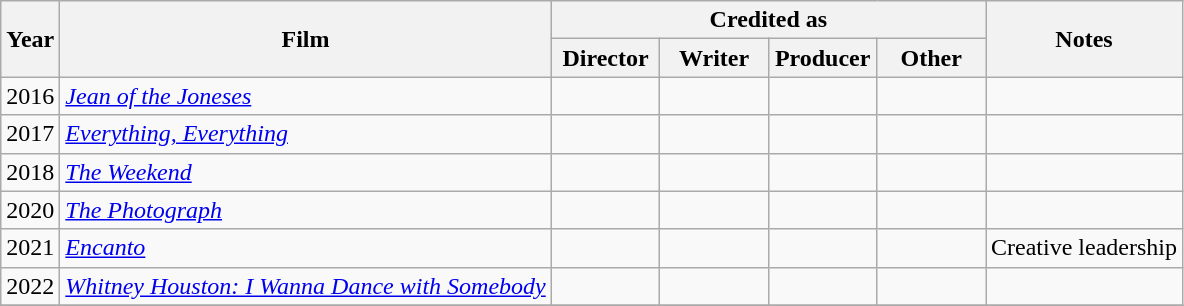<table class="wikitable sortable">
<tr>
<th rowspan="2">Year</th>
<th rowspan="2">Film</th>
<th colspan="4">Credited as</th>
<th rowspan="2">Notes</th>
</tr>
<tr>
<th width="65">Director</th>
<th width="65">Writer</th>
<th width="65">Producer</th>
<th width="65">Other</th>
</tr>
<tr>
<td>2016</td>
<td><em><a href='#'>Jean of the Joneses</a></em></td>
<td></td>
<td></td>
<td></td>
<td></td>
<td></td>
</tr>
<tr>
<td>2017</td>
<td><em><a href='#'>Everything, Everything</a></em></td>
<td></td>
<td></td>
<td></td>
<td></td>
<td></td>
</tr>
<tr>
<td>2018</td>
<td><em><a href='#'>The Weekend</a></em></td>
<td></td>
<td></td>
<td></td>
<td></td>
<td></td>
</tr>
<tr>
<td>2020</td>
<td><em><a href='#'>The Photograph</a></em></td>
<td></td>
<td></td>
<td></td>
<td></td>
<td></td>
</tr>
<tr>
<td>2021</td>
<td><em><a href='#'>Encanto</a></em></td>
<td></td>
<td></td>
<td></td>
<td></td>
<td>Creative leadership</td>
</tr>
<tr>
<td>2022</td>
<td><em><a href='#'>Whitney Houston: I Wanna Dance with Somebody</a></em></td>
<td></td>
<td></td>
<td></td>
<td></td>
<td></td>
</tr>
<tr>
</tr>
</table>
